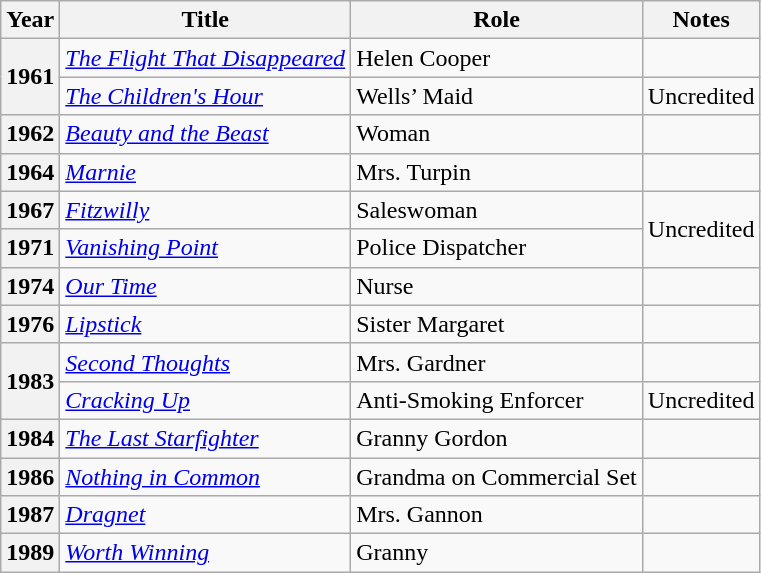<table class="wikitable unsortable">
<tr>
<th>Year</th>
<th>Title</th>
<th>Role</th>
<th>Notes</th>
</tr>
<tr>
<th rowspan=2>1961</th>
<td><em><a href='#'>The Flight That Disappeared</a></em></td>
<td>Helen Cooper</td>
<td></td>
</tr>
<tr>
<td><em><a href='#'>The Children's Hour</a></em></td>
<td>Wells’ Maid</td>
<td>Uncredited</td>
</tr>
<tr>
<th>1962</th>
<td><em><a href='#'>Beauty and the Beast</a></em></td>
<td>Woman</td>
<td></td>
</tr>
<tr>
<th>1964</th>
<td><em><a href='#'>Marnie</a></em></td>
<td>Mrs. Turpin</td>
<td></td>
</tr>
<tr>
<th>1967</th>
<td><em><a href='#'>Fitzwilly</a></em></td>
<td>Saleswoman</td>
<td rowspan=2>Uncredited</td>
</tr>
<tr>
<th>1971</th>
<td><em><a href='#'>Vanishing Point</a></em></td>
<td>Police Dispatcher</td>
</tr>
<tr>
<th>1974</th>
<td><em><a href='#'>Our Time</a></em></td>
<td>Nurse</td>
<td></td>
</tr>
<tr>
<th>1976</th>
<td><em><a href='#'>Lipstick</a></em></td>
<td>Sister Margaret</td>
<td></td>
</tr>
<tr>
<th rowspan=2>1983</th>
<td><em><a href='#'>Second Thoughts</a></em></td>
<td>Mrs. Gardner</td>
<td></td>
</tr>
<tr>
<td><em><a href='#'>Cracking Up</a></em></td>
<td>Anti-Smoking Enforcer</td>
<td>Uncredited</td>
</tr>
<tr>
<th>1984</th>
<td><em><a href='#'>The Last Starfighter</a></em></td>
<td>Granny Gordon</td>
<td></td>
</tr>
<tr>
<th>1986</th>
<td><em><a href='#'>Nothing in Common</a></em></td>
<td>Grandma on Commercial Set</td>
<td></td>
</tr>
<tr>
<th>1987</th>
<td><em><a href='#'>Dragnet</a></em></td>
<td>Mrs. Gannon</td>
<td></td>
</tr>
<tr>
<th>1989</th>
<td><em><a href='#'>Worth Winning</a></em></td>
<td>Granny</td>
<td></td>
</tr>
</table>
